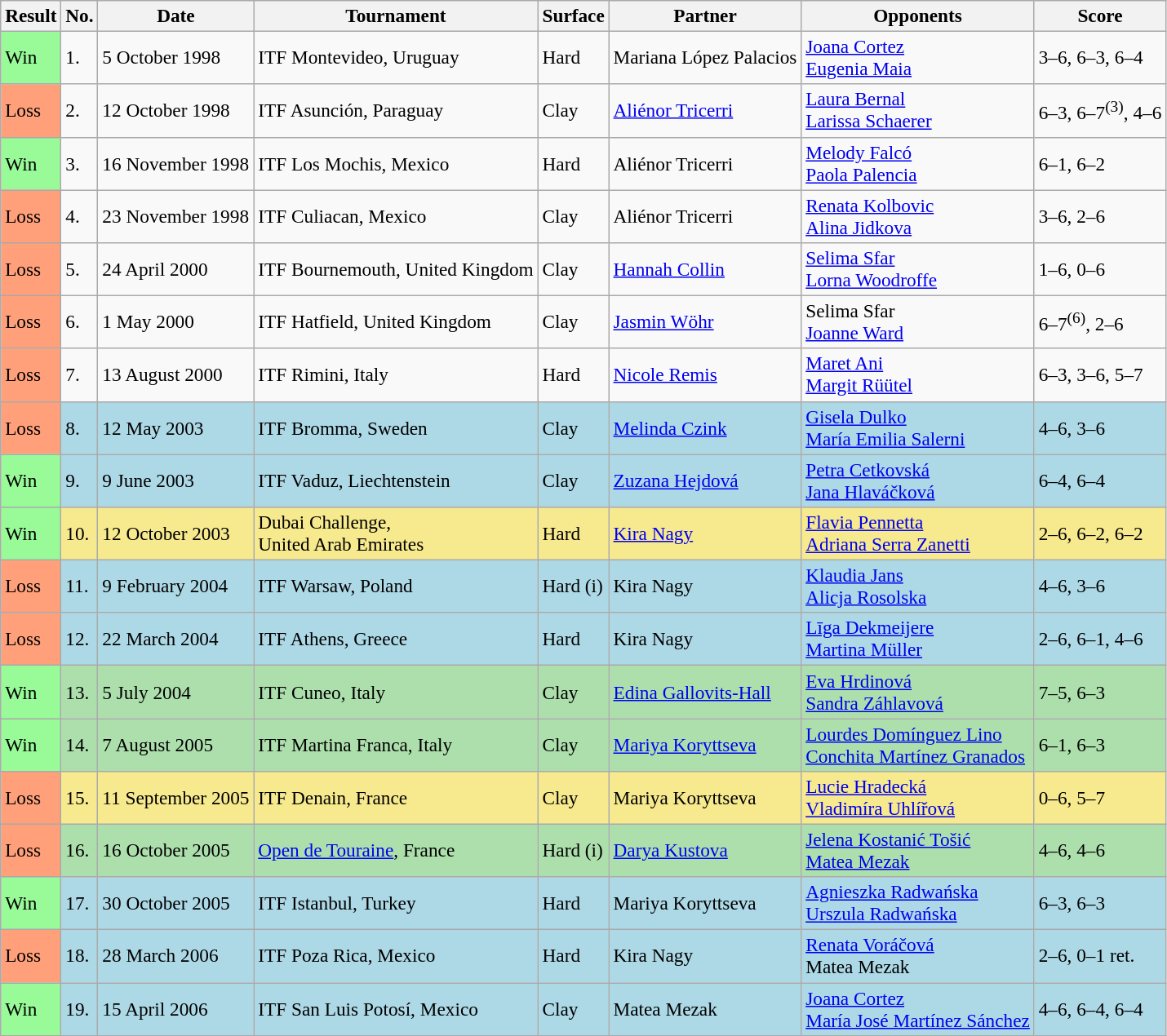<table class="sortable wikitable" style=font-size:97%>
<tr>
<th>Result</th>
<th>No.</th>
<th>Date</th>
<th>Tournament</th>
<th>Surface</th>
<th>Partner</th>
<th>Opponents</th>
<th class=unsortable>Score</th>
</tr>
<tr>
<td style="background:#98fb98;">Win</td>
<td>1.</td>
<td>5 October 1998</td>
<td>ITF Montevideo, Uruguay</td>
<td>Hard</td>
<td> Mariana López Palacios</td>
<td> <a href='#'>Joana Cortez</a> <br>  <a href='#'>Eugenia Maia</a></td>
<td>3–6, 6–3, 6–4</td>
</tr>
<tr>
<td style="background:#ffa07a;">Loss</td>
<td>2.</td>
<td>12 October 1998</td>
<td>ITF Asunción, Paraguay</td>
<td>Clay</td>
<td> <a href='#'>Aliénor Tricerri</a></td>
<td> <a href='#'>Laura Bernal</a> <br>  <a href='#'>Larissa Schaerer</a></td>
<td>6–3, 6–7<sup>(3)</sup>, 4–6</td>
</tr>
<tr>
<td style="background:#98fb98;">Win</td>
<td>3.</td>
<td>16 November 1998</td>
<td>ITF Los Mochis, Mexico</td>
<td>Hard</td>
<td> Aliénor Tricerri</td>
<td> <a href='#'>Melody Falcó</a> <br>  <a href='#'>Paola Palencia</a></td>
<td>6–1, 6–2</td>
</tr>
<tr>
<td style="background:#ffa07a;">Loss</td>
<td>4.</td>
<td>23 November 1998</td>
<td>ITF Culiacan, Mexico</td>
<td>Clay</td>
<td> Aliénor Tricerri</td>
<td> <a href='#'>Renata Kolbovic</a> <br>  <a href='#'>Alina Jidkova</a></td>
<td>3–6, 2–6</td>
</tr>
<tr>
<td style="background:#ffa07a;">Loss</td>
<td>5.</td>
<td>24 April 2000</td>
<td>ITF Bournemouth, United Kingdom</td>
<td>Clay</td>
<td> <a href='#'>Hannah Collin</a></td>
<td> <a href='#'>Selima Sfar</a>  <br>  <a href='#'>Lorna Woodroffe</a></td>
<td>1–6, 0–6</td>
</tr>
<tr>
<td style="background:#ffa07a;">Loss</td>
<td>6.</td>
<td>1 May 2000</td>
<td>ITF Hatfield, United Kingdom</td>
<td>Clay</td>
<td> <a href='#'>Jasmin Wöhr</a></td>
<td> Selima Sfar <br>  <a href='#'>Joanne Ward</a></td>
<td>6–7<sup>(6)</sup>, 2–6</td>
</tr>
<tr>
<td style="background:#ffa07a;">Loss</td>
<td>7.</td>
<td>13 August 2000</td>
<td>ITF Rimini, Italy</td>
<td>Hard</td>
<td> <a href='#'>Nicole Remis</a></td>
<td> <a href='#'>Maret Ani</a> <br>  <a href='#'>Margit Rüütel</a></td>
<td>6–3, 3–6, 5–7</td>
</tr>
<tr style="background:lightblue;">
<td style="background:#ffa07a;">Loss</td>
<td>8.</td>
<td>12 May 2003</td>
<td>ITF Bromma, Sweden</td>
<td>Clay</td>
<td> <a href='#'>Melinda Czink</a></td>
<td> <a href='#'>Gisela Dulko</a> <br>  <a href='#'>María Emilia Salerni</a></td>
<td>4–6, 3–6</td>
</tr>
<tr style="background:lightblue;">
<td style="background:#98fb98;">Win</td>
<td>9.</td>
<td>9 June 2003</td>
<td>ITF Vaduz, Liechtenstein</td>
<td>Clay</td>
<td> <a href='#'>Zuzana Hejdová</a></td>
<td> <a href='#'>Petra Cetkovská</a> <br>  <a href='#'>Jana Hlaváčková</a></td>
<td>6–4, 6–4</td>
</tr>
<tr style="background:#f7e98e;">
<td style="background:#98fb98;">Win</td>
<td>10.</td>
<td>12 October 2003</td>
<td>Dubai Challenge, <br>United Arab Emirates</td>
<td>Hard</td>
<td> <a href='#'>Kira Nagy</a></td>
<td> <a href='#'>Flavia Pennetta</a> <br>  <a href='#'>Adriana Serra Zanetti</a></td>
<td>2–6, 6–2, 6–2</td>
</tr>
<tr style="background:lightblue;">
<td style="background:#ffa07a;">Loss</td>
<td>11.</td>
<td>9 February 2004</td>
<td>ITF Warsaw, Poland</td>
<td>Hard (i)</td>
<td> Kira Nagy</td>
<td> <a href='#'>Klaudia Jans</a> <br>  <a href='#'>Alicja Rosolska</a></td>
<td>4–6, 3–6</td>
</tr>
<tr style="background:lightblue;">
<td style="background:#ffa07a;">Loss</td>
<td>12.</td>
<td>22 March 2004</td>
<td>ITF Athens, Greece</td>
<td>Hard</td>
<td> Kira Nagy</td>
<td> <a href='#'>Līga Dekmeijere</a> <br>  <a href='#'>Martina Müller</a></td>
<td>2–6, 6–1, 4–6</td>
</tr>
<tr style="background:#addfad;">
<td style="background:#98fb98;">Win</td>
<td>13.</td>
<td>5 July 2004</td>
<td>ITF Cuneo, Italy</td>
<td>Clay</td>
<td> <a href='#'>Edina Gallovits-Hall</a></td>
<td> <a href='#'>Eva Hrdinová</a> <br>  <a href='#'>Sandra Záhlavová</a></td>
<td>7–5, 6–3</td>
</tr>
<tr style="background:#addfad;">
<td style="background:#98fb98;">Win</td>
<td>14.</td>
<td>7 August 2005</td>
<td>ITF Martina Franca, Italy</td>
<td>Clay</td>
<td> <a href='#'>Mariya Koryttseva</a></td>
<td> <a href='#'>Lourdes Domínguez Lino</a> <br>  <a href='#'>Conchita Martínez Granados</a></td>
<td>6–1, 6–3</td>
</tr>
<tr style="background:#f7e98e;">
<td style="background:#ffa07a;">Loss</td>
<td>15.</td>
<td>11 September 2005</td>
<td>ITF Denain, France</td>
<td>Clay</td>
<td> Mariya Koryttseva</td>
<td> <a href='#'>Lucie Hradecká</a> <br>  <a href='#'>Vladimíra Uhlířová</a></td>
<td>0–6, 5–7</td>
</tr>
<tr style="background:#addfad;">
<td style="background:#ffa07a;">Loss</td>
<td>16.</td>
<td>16 October 2005</td>
<td><a href='#'>Open de Touraine</a>, France</td>
<td>Hard (i)</td>
<td> <a href='#'>Darya Kustova</a></td>
<td> <a href='#'>Jelena Kostanić Tošić</a> <br>  <a href='#'>Matea Mezak</a></td>
<td>4–6, 4–6</td>
</tr>
<tr style="background:lightblue;">
<td style="background:#98fb98;">Win</td>
<td>17.</td>
<td>30 October 2005</td>
<td>ITF Istanbul, Turkey</td>
<td>Hard</td>
<td> Mariya Koryttseva</td>
<td> <a href='#'>Agnieszka Radwańska</a> <br>  <a href='#'>Urszula Radwańska</a></td>
<td>6–3, 6–3</td>
</tr>
<tr style="background:lightblue;">
<td style="background:#ffa07a;">Loss</td>
<td>18.</td>
<td>28 March 2006</td>
<td>ITF Poza Rica, Mexico</td>
<td>Hard</td>
<td> Kira Nagy</td>
<td> <a href='#'>Renata Voráčová</a> <br>  Matea Mezak</td>
<td>2–6, 0–1 ret.</td>
</tr>
<tr style="background:lightblue;">
<td style="background:#98fb98;">Win</td>
<td>19.</td>
<td>15 April 2006</td>
<td>ITF San Luis Potosí, Mexico</td>
<td>Clay</td>
<td> Matea Mezak</td>
<td> <a href='#'>Joana Cortez</a> <br>  <a href='#'>María José Martínez Sánchez</a></td>
<td>4–6, 6–4, 6–4</td>
</tr>
</table>
